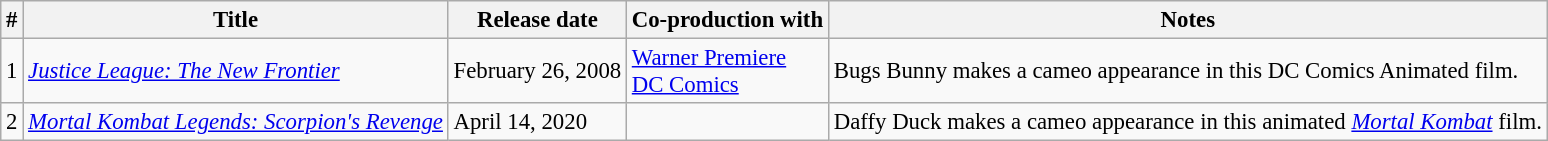<table class="wikitable sortable" style="font-size:95%;">
<tr>
<th>#</th>
<th>Title</th>
<th>Release date</th>
<th>Co-production with</th>
<th>Notes</th>
</tr>
<tr>
<td>1</td>
<td align="left"><em><a href='#'>Justice League: The New Frontier</a></em></td>
<td>February 26, 2008</td>
<td><a href='#'>Warner Premiere</a> <br> <a href='#'>DC Comics</a></td>
<td>Bugs Bunny makes a cameo appearance in this DC Comics Animated film.</td>
</tr>
<tr>
<td>2</td>
<td align="left"><em><a href='#'>Mortal Kombat Legends: Scorpion's Revenge</a></em></td>
<td>April 14, 2020</td>
<td rowspan="2"></td>
<td>Daffy Duck makes a cameo appearance in this animated <em><a href='#'>Mortal Kombat</a></em> film.</td>
</tr>
</table>
